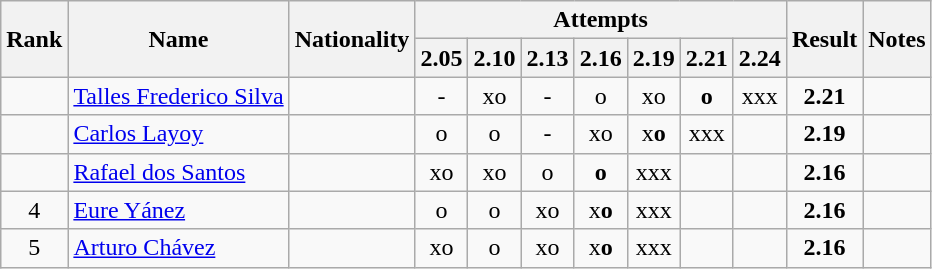<table class="wikitable sortable" style="text-align:center">
<tr>
<th rowspan=2>Rank</th>
<th rowspan=2>Name</th>
<th rowspan=2>Nationality</th>
<th colspan=7>Attempts</th>
<th rowspan=2>Result</th>
<th rowspan=2>Notes</th>
</tr>
<tr>
<th>2.05</th>
<th>2.10</th>
<th>2.13</th>
<th>2.16</th>
<th>2.19</th>
<th>2.21</th>
<th>2.24</th>
</tr>
<tr>
<td align=center></td>
<td align=left><a href='#'>Talles Frederico Silva</a></td>
<td align=left></td>
<td>-</td>
<td>xo</td>
<td>-</td>
<td>o</td>
<td>xo</td>
<td><strong>o</strong></td>
<td>xxx</td>
<td><strong>2.21</strong></td>
<td></td>
</tr>
<tr>
<td align=center></td>
<td align=left><a href='#'>Carlos Layoy</a></td>
<td align=left></td>
<td>o</td>
<td>o</td>
<td>-</td>
<td>xo</td>
<td>x<strong>o</strong></td>
<td>xxx</td>
<td></td>
<td><strong>2.19</strong></td>
<td></td>
</tr>
<tr>
<td align=center></td>
<td align=left><a href='#'>Rafael dos Santos</a></td>
<td align=left></td>
<td>xo</td>
<td>xo</td>
<td>o</td>
<td><strong>o</strong></td>
<td>xxx</td>
<td></td>
<td></td>
<td><strong>2.16</strong></td>
<td></td>
</tr>
<tr>
<td align=center>4</td>
<td align=left><a href='#'>Eure Yánez</a></td>
<td align=left></td>
<td>o</td>
<td>o</td>
<td>xo</td>
<td>x<strong>o</strong></td>
<td>xxx</td>
<td></td>
<td></td>
<td><strong>2.16</strong></td>
<td></td>
</tr>
<tr>
<td align=center>5</td>
<td align=left><a href='#'>Arturo Chávez</a></td>
<td align=left></td>
<td>xo</td>
<td>o</td>
<td>xo</td>
<td>x<strong>o</strong></td>
<td>xxx</td>
<td></td>
<td></td>
<td><strong>2.16</strong></td>
<td></td>
</tr>
</table>
